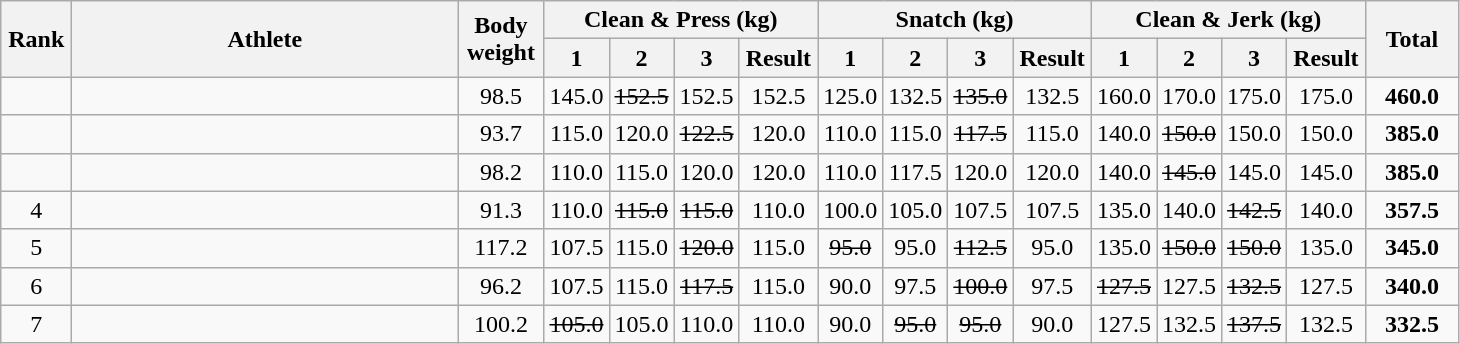<table class = "wikitable" style="text-align:center;">
<tr>
<th rowspan=2 width=40>Rank</th>
<th rowspan=2 width=250>Athlete</th>
<th rowspan=2 width=50>Body weight</th>
<th colspan=4>Clean & Press (kg)</th>
<th colspan=4>Snatch (kg)</th>
<th colspan=4>Clean & Jerk (kg)</th>
<th rowspan=2 width=55>Total</th>
</tr>
<tr>
<th width=35>1</th>
<th width=35>2</th>
<th width=35>3</th>
<th width=45>Result</th>
<th width=35>1</th>
<th width=35>2</th>
<th width=35>3</th>
<th width=45>Result</th>
<th width=35>1</th>
<th width=35>2</th>
<th width=35>3</th>
<th width=45>Result</th>
</tr>
<tr>
<td></td>
<td align=left></td>
<td>98.5</td>
<td>145.0</td>
<td><s>152.5</s></td>
<td>152.5</td>
<td>152.5</td>
<td>125.0</td>
<td>132.5</td>
<td><s>135.0</s></td>
<td>132.5</td>
<td>160.0</td>
<td>170.0</td>
<td>175.0</td>
<td>175.0</td>
<td><strong>460.0</strong></td>
</tr>
<tr>
<td></td>
<td align=left></td>
<td>93.7</td>
<td>115.0</td>
<td>120.0</td>
<td><s>122.5</s></td>
<td>120.0</td>
<td>110.0</td>
<td>115.0</td>
<td><s>117.5</s></td>
<td>115.0</td>
<td>140.0</td>
<td><s>150.0</s></td>
<td>150.0</td>
<td>150.0</td>
<td><strong>385.0</strong></td>
</tr>
<tr>
<td></td>
<td align=left></td>
<td>98.2</td>
<td>110.0</td>
<td>115.0</td>
<td>120.0</td>
<td>120.0</td>
<td>110.0</td>
<td>117.5</td>
<td>120.0</td>
<td>120.0</td>
<td>140.0</td>
<td><s>145.0</s></td>
<td>145.0</td>
<td>145.0</td>
<td><strong>385.0</strong></td>
</tr>
<tr>
<td>4</td>
<td align=left></td>
<td>91.3</td>
<td>110.0</td>
<td><s>115.0</s></td>
<td><s>115.0</s></td>
<td>110.0</td>
<td>100.0</td>
<td>105.0</td>
<td>107.5</td>
<td>107.5</td>
<td>135.0</td>
<td>140.0</td>
<td><s>142.5</s></td>
<td>140.0</td>
<td><strong>357.5</strong></td>
</tr>
<tr>
<td>5</td>
<td align=left></td>
<td>117.2</td>
<td>107.5</td>
<td>115.0</td>
<td><s>120.0</s></td>
<td>115.0</td>
<td><s>95.0</s></td>
<td>95.0</td>
<td><s>112.5</s></td>
<td>95.0</td>
<td>135.0</td>
<td><s>150.0</s></td>
<td><s>150.0</s></td>
<td>135.0</td>
<td><strong>345.0</strong></td>
</tr>
<tr>
<td>6</td>
<td align=left></td>
<td>96.2</td>
<td>107.5</td>
<td>115.0</td>
<td><s>117.5</s></td>
<td>115.0</td>
<td>90.0</td>
<td>97.5</td>
<td><s>100.0</s></td>
<td>97.5</td>
<td><s>127.5</s></td>
<td>127.5</td>
<td><s>132.5</s></td>
<td>127.5</td>
<td><strong>340.0</strong></td>
</tr>
<tr>
<td>7</td>
<td align=left></td>
<td>100.2</td>
<td><s>105.0</s></td>
<td>105.0</td>
<td>110.0</td>
<td>110.0</td>
<td>90.0</td>
<td><s>95.0</s></td>
<td><s>95.0</s></td>
<td>90.0</td>
<td>127.5</td>
<td>132.5</td>
<td><s>137.5</s></td>
<td>132.5</td>
<td><strong>332.5</strong></td>
</tr>
</table>
